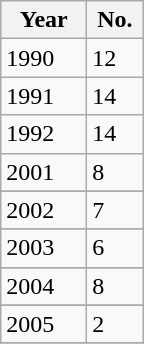<table class="sortable wikitable">
<tr>
<th style="width:50px">Year</th>
<th style="width:30px">No.</th>
</tr>
<tr>
<td>1990</td>
<td>12</td>
</tr>
<tr>
<td>1991</td>
<td>14</td>
</tr>
<tr>
<td>1992</td>
<td>14</td>
</tr>
<tr>
<td>2001</td>
<td>8</td>
</tr>
<tr>
</tr>
<tr>
<td>2002</td>
<td>7</td>
</tr>
<tr>
</tr>
<tr>
<td>2003</td>
<td>6</td>
</tr>
<tr>
</tr>
<tr>
<td>2004</td>
<td>8</td>
</tr>
<tr>
</tr>
<tr>
<td>2005</td>
<td>2</td>
</tr>
<tr>
</tr>
</table>
